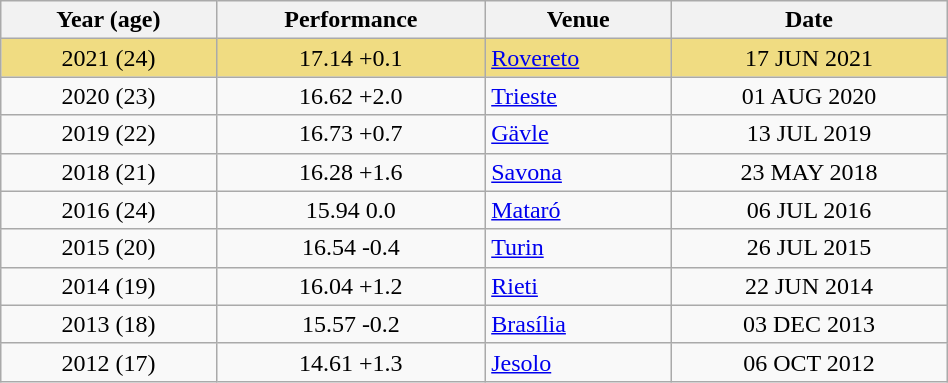<table class="wikitable" width=50% style="font-size:100%; text-align:center;">
<tr>
<th>Year (age)</th>
<th>Performance</th>
<th>Venue</th>
<th>Date</th>
</tr>
<tr bgcolor=F0DC82>
<td>2021 (24)</td>
<td>17.14	+0.1</td>
<td align=left> <a href='#'>Rovereto</a></td>
<td>17 JUN 2021</td>
</tr>
<tr>
<td>2020 (23)</td>
<td>16.62	+2.0</td>
<td align=left> <a href='#'>Trieste</a></td>
<td>01 AUG 2020</td>
</tr>
<tr>
<td>2019 (22)</td>
<td>16.73	+0.7</td>
<td align=left> <a href='#'>Gävle</a></td>
<td>13 JUL 2019</td>
</tr>
<tr>
<td>2018 (21)</td>
<td>16.28	+1.6</td>
<td align=left> <a href='#'>Savona</a></td>
<td>23 MAY 2018</td>
</tr>
<tr>
<td>2016 (24)</td>
<td>15.94	0.0</td>
<td align=left> <a href='#'>Mataró</a></td>
<td>06 JUL 2016</td>
</tr>
<tr>
<td>2015 (20)</td>
<td>16.54	-0.4</td>
<td align=left> <a href='#'>Turin</a></td>
<td>26 JUL 2015</td>
</tr>
<tr>
<td>2014 (19)</td>
<td>16.04	+1.2</td>
<td align=left> <a href='#'>Rieti</a></td>
<td>22 JUN 2014</td>
</tr>
<tr>
<td>2013 (18)</td>
<td>15.57	-0.2</td>
<td align=left> <a href='#'>Brasília</a></td>
<td>03 DEC 2013</td>
</tr>
<tr>
<td>2012 (17)</td>
<td>14.61	+1.3</td>
<td align=left> <a href='#'>Jesolo</a></td>
<td>06 OCT 2012</td>
</tr>
</table>
